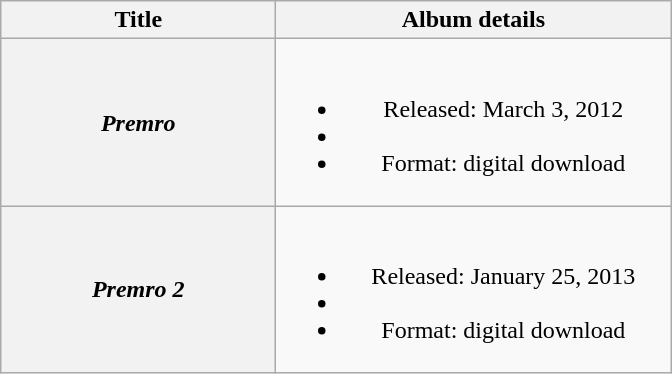<table class="wikitable plainrowheaders" style="text-align:center;">
<tr>
<th scope="col" style="width:11em;">Title</th>
<th scope="col" style="width:16em;">Album details</th>
</tr>
<tr>
<th scope="row"><em>Premro</em></th>
<td><br><ul><li>Released: March 3, 2012</li><li></li><li>Format: digital download</li></ul></td>
</tr>
<tr>
<th scope="row"><em>Premro 2</em></th>
<td><br><ul><li>Released: January 25, 2013</li><li></li><li>Format: digital download</li></ul></td>
</tr>
</table>
